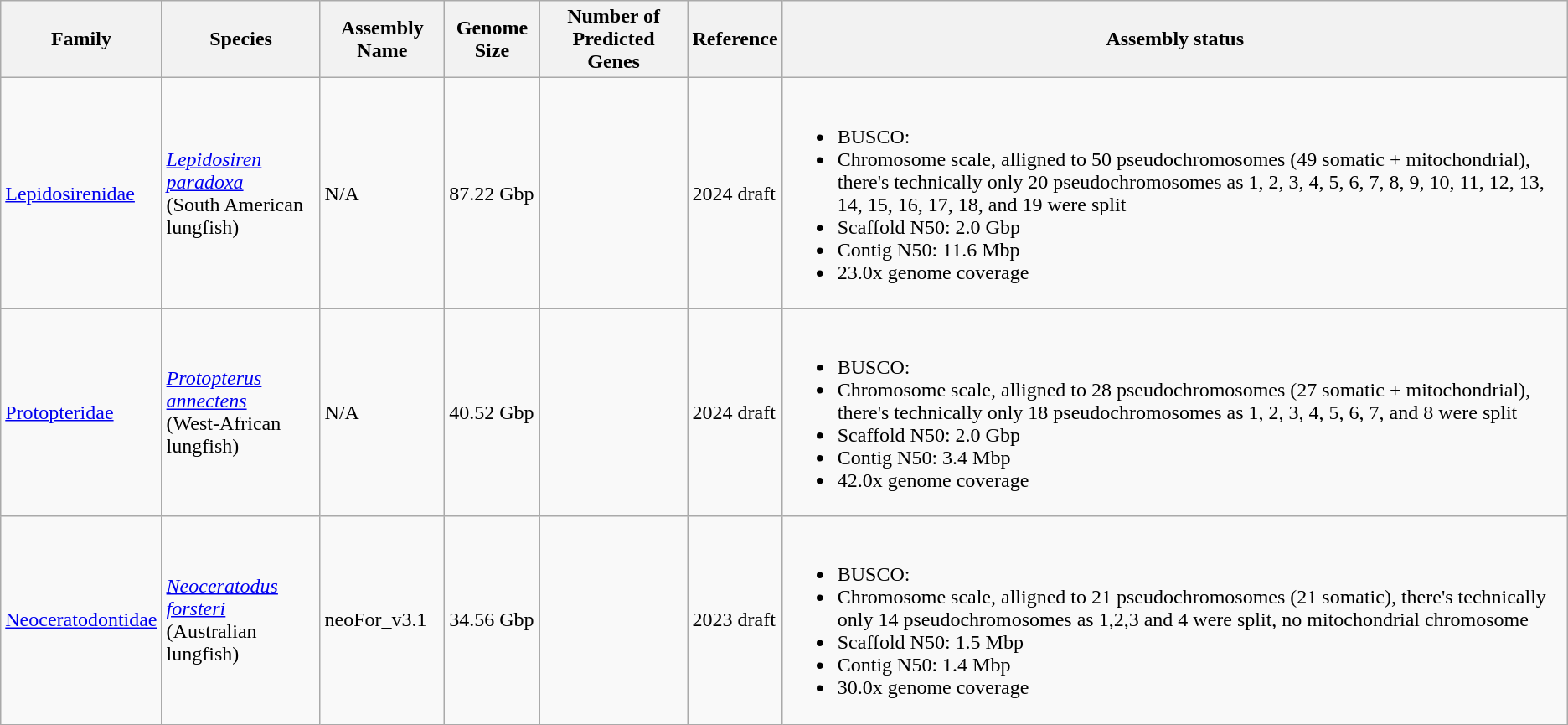<table class="wikitable sortable">
<tr>
<th>Family</th>
<th>Species</th>
<th>Assembly Name</th>
<th>Genome Size</th>
<th>Number of Predicted Genes</th>
<th>Reference</th>
<th>Assembly status</th>
</tr>
<tr>
<td><a href='#'>Lepidosirenidae</a></td>
<td><a href='#'><em>Lepidosiren paradoxa</em></a><br>(South American lungfish)</td>
<td>N/A</td>
<td>87.22 Gbp</td>
<td></td>
<td>2024 draft</td>
<td><br><ul><li>BUSCO:</li><li>Chromosome scale, alligned to 50 pseudochromosomes (49 somatic + mitochondrial), there's technically only 20 pseudochromosomes as 1, 2, 3, 4, 5, 6, 7, 8, 9, 10, 11, 12, 13, 14, 15, 16, 17, 18, and 19 were split</li><li>Scaffold N50: 2.0 Gbp</li><li>Contig N50: 11.6 Mbp</li><li>23.0x genome coverage</li></ul></td>
</tr>
<tr>
<td><a href='#'>Protopteridae</a></td>
<td><em><a href='#'>Protopterus annectens</a></em><br>(West-African lungfish)</td>
<td>N/A</td>
<td>40.52 Gbp</td>
<td></td>
<td>2024 draft</td>
<td><br><ul><li>BUSCO:</li><li>Chromosome scale, alligned to 28 pseudochromosomes (27 somatic + mitochondrial), there's technically only 18 pseudochromosomes as 1, 2, 3, 4, 5, 6, 7, and 8 were split</li><li>Scaffold N50: 2.0 Gbp</li><li>Contig N50: 3.4 Mbp</li><li>42.0x genome coverage</li></ul></td>
</tr>
<tr>
<td><a href='#'>Neoceratodontidae</a></td>
<td><a href='#'><em>Neoceratodus forsteri</em></a><br>(Australian lungfish)</td>
<td>neoFor_v3.1</td>
<td>34.56 Gbp</td>
<td></td>
<td>2023 draft</td>
<td><br><ul><li>BUSCO:</li><li>Chromosome scale, alligned to 21 pseudochromosomes (21 somatic), there's technically only 14 pseudochromosomes as 1,2,3 and 4 were split, no mitochondrial chromosome</li><li>Scaffold N50: 1.5 Mbp</li><li>Contig N50: 1.4 Mbp</li><li>30.0x genome coverage</li></ul></td>
</tr>
</table>
